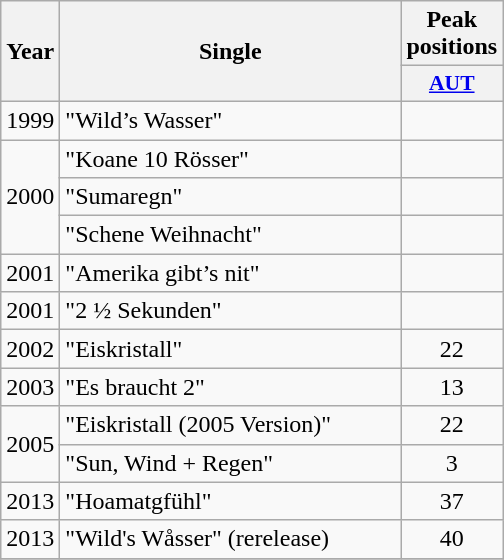<table class="wikitable">
<tr>
<th align="center" rowspan="2" width="10">Year</th>
<th align="center" rowspan="2" width="220">Single</th>
<th align="center" colspan="1" width="20">Peak positions</th>
</tr>
<tr>
<th scope="col" style="width:3em;font-size:90%;"><a href='#'>AUT</a><br></th>
</tr>
<tr>
<td style="text-align:center;">1999</td>
<td>"Wild’s Wasser"</td>
<td style="text-align:center;"></td>
</tr>
<tr>
<td style="text-align:center;" rowspan=3>2000</td>
<td>"Koane 10 Rösser"</td>
<td style="text-align:center;"></td>
</tr>
<tr>
<td>"Sumaregn"</td>
<td style="text-align:center;"></td>
</tr>
<tr>
<td>"Schene Weihnacht"</td>
<td style="text-align:center;"></td>
</tr>
<tr>
<td style="text-align:center;">2001</td>
<td>"Amerika gibt’s nit"</td>
<td style="text-align:center;"></td>
</tr>
<tr>
<td style="text-align:center;">2001</td>
<td>"2 ½ Sekunden"</td>
<td style="text-align:center;"></td>
</tr>
<tr>
<td style="text-align:center;">2002</td>
<td>"Eiskristall"</td>
<td style="text-align:center;">22</td>
</tr>
<tr>
<td style="text-align:center;">2003</td>
<td>"Es braucht 2"</td>
<td style="text-align:center;">13</td>
</tr>
<tr>
<td style="text-align:center;" rowspan=2>2005</td>
<td>"Eiskristall (2005 Version)"</td>
<td style="text-align:center;">22</td>
</tr>
<tr>
<td>"Sun, Wind + Regen"</td>
<td style="text-align:center;">3</td>
</tr>
<tr>
<td style="text-align:center;" rowspan=1>2013</td>
<td>"Hoamatgfühl"</td>
<td style="text-align:center;">37</td>
</tr>
<tr>
<td style="text-align:center;" rowspan=1>2013</td>
<td>"Wild's Wåsser" (rerelease)</td>
<td style="text-align:center;">40</td>
</tr>
<tr>
</tr>
</table>
